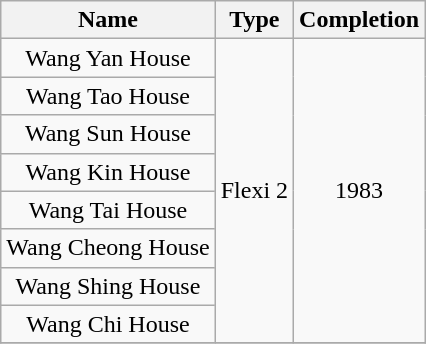<table class="wikitable" style="text-align: center">
<tr>
<th>Name</th>
<th>Type</th>
<th>Completion</th>
</tr>
<tr>
<td>Wang Yan House</td>
<td rowspan="8">Flexi 2</td>
<td rowspan="8">1983</td>
</tr>
<tr>
<td>Wang Tao House</td>
</tr>
<tr>
<td>Wang Sun House</td>
</tr>
<tr>
<td>Wang Kin House</td>
</tr>
<tr>
<td>Wang Tai House</td>
</tr>
<tr>
<td>Wang Cheong House</td>
</tr>
<tr>
<td>Wang Shing House</td>
</tr>
<tr>
<td>Wang Chi House</td>
</tr>
<tr>
</tr>
</table>
